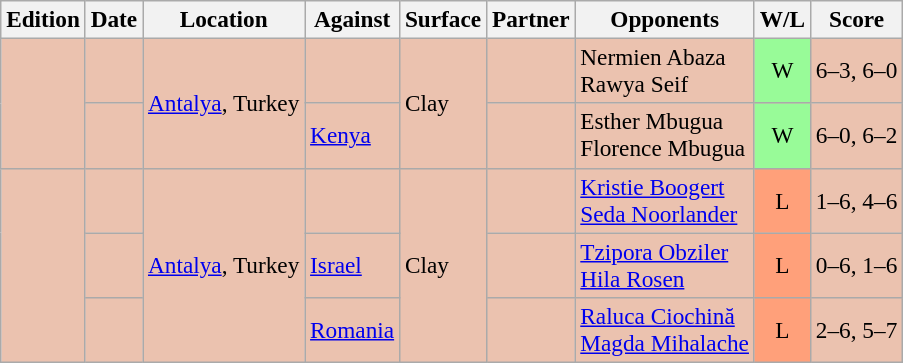<table class=wikitable style=font-size:97%>
<tr>
<th>Edition</th>
<th>Date</th>
<th>Location</th>
<th>Against</th>
<th>Surface</th>
<th>Partner</th>
<th>Opponents</th>
<th>W/L</th>
<th>Score</th>
</tr>
<tr bgcolor="#EBC2AF">
<td rowspan="2"></td>
<td></td>
<td rowspan="2"><a href='#'>Antalya</a>, Turkey</td>
<td> </td>
<td rowspan="2">Clay</td>
<td> </td>
<td> Nermien Abaza <br>  Rawya Seif</td>
<td style="text-align:center; background:#98fb98;">W</td>
<td>6–3, 6–0</td>
</tr>
<tr bgcolor="#EBC2AF">
<td></td>
<td> <a href='#'>Kenya</a></td>
<td> </td>
<td> Esther Mbugua <br>  Florence Mbugua</td>
<td style="text-align:center; background:#98fb98;">W</td>
<td>6–0, 6–2</td>
</tr>
<tr bgcolor="#EBC2AF">
<td rowspan="3"></td>
<td></td>
<td rowspan="3"><a href='#'>Antalya</a>, Turkey</td>
<td> </td>
<td rowspan="3">Clay</td>
<td> </td>
<td> <a href='#'>Kristie Boogert</a> <br>  <a href='#'>Seda Noorlander</a></td>
<td style="text-align:center; background:#ffa07a;">L</td>
<td>1–6, 4–6</td>
</tr>
<tr bgcolor="#EBC2AF">
<td></td>
<td> <a href='#'>Israel</a></td>
<td> </td>
<td> <a href='#'>Tzipora Obziler</a> <br>  <a href='#'>Hila Rosen</a></td>
<td style="text-align:center; background:#ffa07a;">L</td>
<td>0–6, 1–6</td>
</tr>
<tr bgcolor="#EBC2AF">
<td></td>
<td> <a href='#'>Romania</a></td>
<td> </td>
<td> <a href='#'>Raluca Ciochină</a> <br>  <a href='#'>Magda Mihalache</a></td>
<td style="text-align:center; background:#ffa07a;">L</td>
<td>2–6, 5–7</td>
</tr>
</table>
